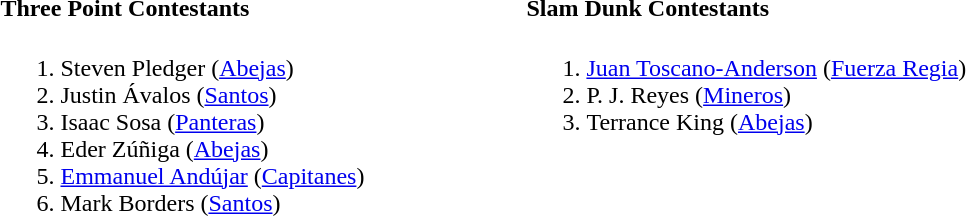<table>
<tr>
<td valign"top"><br><h4>Three Point Contestants</h4><ol><li>Steven Pledger (<a href='#'>Abejas</a>)</li><li>Justin Ávalos (<a href='#'>Santos</a>)</li><li>Isaac Sosa (<a href='#'>Panteras</a>)</li><li>Eder Zúñiga (<a href='#'>Abejas</a>)</li><li><a href='#'>Emmanuel Andújar</a> (<a href='#'>Capitanes</a>)</li><li>Mark Borders (<a href='#'>Santos</a>)</li></ol></td>
<td width="100"> </td>
<td valign="top"><br><h4>Slam Dunk Contestants</h4><ol><li><a href='#'>Juan Toscano-Anderson</a> (<a href='#'>Fuerza Regia</a>)</li><li>P. J. Reyes (<a href='#'>Mineros</a>)</li><li>Terrance King (<a href='#'>Abejas</a>)</li></ol></td>
</tr>
</table>
